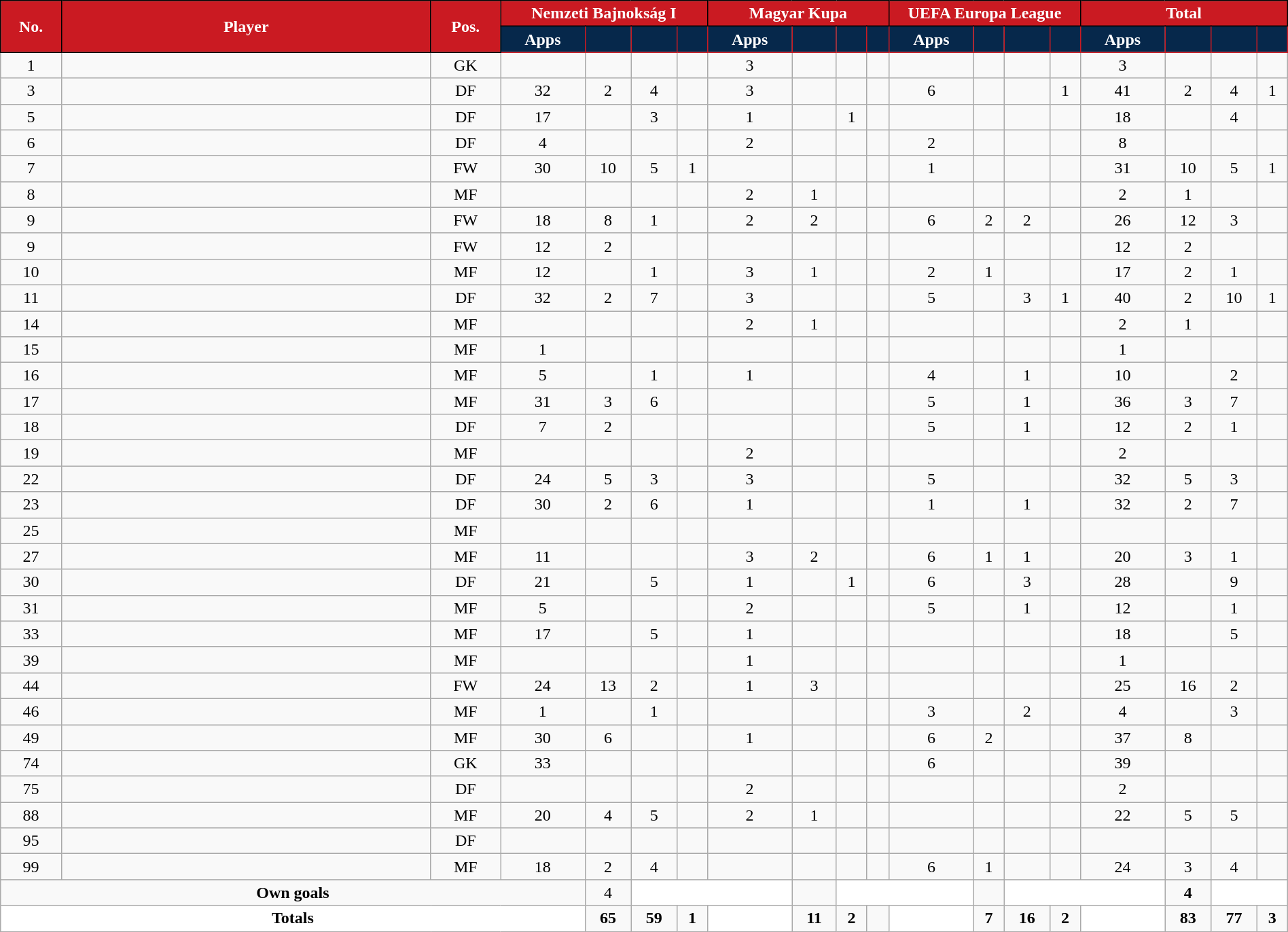<table class="wikitable sortable alternance" style="text-align:center;width:100%">
<tr>
<th rowspan="2" style="background-color:#CA1A22;color:white;border:1px solid black;width:5px">No.</th>
<th rowspan="2" style="background-color:#CA1A22;color:white;border:1px solid black;width:180px">Player</th>
<th rowspan="2" style="background-color:#CA1A22;color:white;border:1px solid black;width:5px">Pos.</th>
<th colspan="4" style="background:#CA1A22;color:white;border:1px solid black">Nemzeti Bajnokság I</th>
<th colspan="4" style="background:#CA1A22;color:white;border:1px solid black">Magyar Kupa</th>
<th colspan="4" style="background:#CA1A22;color:white;border:1px solid black">UEFA Europa League</th>
<th colspan="4" style="background:#CA1A22;color:white;border:1px solid black">Total</th>
</tr>
<tr style="text-align:center">
<th width="4" style="background-color:#06284B;color:white;border:1px solid #CA1A22">Apps</th>
<th width="4" style="background-color:#06284B;border:1px solid #CA1A22"></th>
<th width="4" style="background-color:#06284B;border:1px solid #CA1A22"></th>
<th width="4" style="background-color:#06284B;color:white;border:1px solid #CA1A22"></th>
<th width="4" style="background-color:#06284B;color:white;border:1px solid #CA1A22">Apps</th>
<th width="4" style="background-color:#06284B;border:1px solid #CA1A22"></th>
<th width="4" style="background-color:#06284B;border:1px solid #CA1A22"></th>
<th width="4" style="background-color:#06284B;color:white;border:1px solid #CA1A22"></th>
<th width="4" style="background-color:#06284B;color:white;border:1px solid #CA1A22">Apps</th>
<th width="4" style="background-color:#06284B;border:1px solid #CA1A22"></th>
<th width="4" style="background-color:#06284B;border:1px solid #CA1A22"></th>
<th width="4" style="background-color:#06284B;color:white;border:1px solid #CA1A22"></th>
<th width="4" style="background-color:#06284B;color:white;border:1px solid #CA1A22">Apps</th>
<th width="4" style="background-color:#06284B;border:1px solid #CA1A22"></th>
<th width="4" style="background-color:#06284B;border:1px solid #CA1A22"></th>
<th width="4" style="background-color:#06284B;color:white;border:1px solid #CA1A22"></th>
</tr>
<tr>
<td>1</td>
<td> </td>
<td>GK</td>
<td></td>
<td></td>
<td></td>
<td></td>
<td>3</td>
<td></td>
<td></td>
<td></td>
<td></td>
<td></td>
<td></td>
<td></td>
<td>3</td>
<td></td>
<td></td>
<td></td>
</tr>
<tr>
<td>3</td>
<td> </td>
<td>DF</td>
<td>32</td>
<td>2</td>
<td>4</td>
<td></td>
<td>3</td>
<td></td>
<td></td>
<td></td>
<td>6</td>
<td></td>
<td></td>
<td>1</td>
<td>41</td>
<td>2</td>
<td>4</td>
<td>1</td>
</tr>
<tr>
<td>5</td>
<td> </td>
<td>DF</td>
<td>17</td>
<td></td>
<td>3</td>
<td></td>
<td>1</td>
<td></td>
<td>1</td>
<td></td>
<td></td>
<td></td>
<td></td>
<td></td>
<td>18</td>
<td></td>
<td>4</td>
<td></td>
</tr>
<tr>
<td>6</td>
<td> </td>
<td>DF</td>
<td>4</td>
<td></td>
<td></td>
<td></td>
<td>2</td>
<td></td>
<td></td>
<td></td>
<td>2</td>
<td></td>
<td></td>
<td></td>
<td>8</td>
<td></td>
<td></td>
<td></td>
</tr>
<tr>
<td>7</td>
<td> </td>
<td>FW</td>
<td>30</td>
<td>10</td>
<td>5</td>
<td>1</td>
<td></td>
<td></td>
<td></td>
<td></td>
<td>1</td>
<td></td>
<td></td>
<td></td>
<td>31</td>
<td>10</td>
<td>5</td>
<td>1</td>
</tr>
<tr>
<td>8</td>
<td> </td>
<td>MF</td>
<td></td>
<td></td>
<td></td>
<td></td>
<td>2</td>
<td>1</td>
<td></td>
<td></td>
<td></td>
<td></td>
<td></td>
<td></td>
<td>2</td>
<td>1</td>
<td></td>
<td></td>
</tr>
<tr>
<td>9</td>
<td> </td>
<td>FW</td>
<td>18</td>
<td>8</td>
<td>1</td>
<td></td>
<td>2</td>
<td>2</td>
<td></td>
<td></td>
<td>6</td>
<td>2</td>
<td>2</td>
<td></td>
<td>26</td>
<td>12</td>
<td>3</td>
<td></td>
</tr>
<tr>
<td>9</td>
<td> </td>
<td>FW</td>
<td>12</td>
<td>2</td>
<td></td>
<td></td>
<td></td>
<td></td>
<td></td>
<td></td>
<td></td>
<td></td>
<td></td>
<td></td>
<td>12</td>
<td>2</td>
<td></td>
<td></td>
</tr>
<tr>
<td>10</td>
<td> </td>
<td>MF</td>
<td>12</td>
<td></td>
<td>1</td>
<td></td>
<td>3</td>
<td>1</td>
<td></td>
<td></td>
<td>2</td>
<td>1</td>
<td></td>
<td></td>
<td>17</td>
<td>2</td>
<td>1</td>
<td></td>
</tr>
<tr>
<td>11</td>
<td> </td>
<td>DF</td>
<td>32</td>
<td>2</td>
<td>7</td>
<td></td>
<td>3</td>
<td></td>
<td></td>
<td></td>
<td>5</td>
<td></td>
<td>3</td>
<td>1</td>
<td>40</td>
<td>2</td>
<td>10</td>
<td>1</td>
</tr>
<tr>
<td>14</td>
<td></td>
<td>MF</td>
<td></td>
<td></td>
<td></td>
<td></td>
<td>2</td>
<td>1</td>
<td></td>
<td></td>
<td></td>
<td></td>
<td></td>
<td></td>
<td>2</td>
<td>1</td>
<td></td>
<td></td>
</tr>
<tr>
<td>15</td>
<td> </td>
<td>MF</td>
<td>1</td>
<td></td>
<td></td>
<td></td>
<td></td>
<td></td>
<td></td>
<td></td>
<td></td>
<td></td>
<td></td>
<td></td>
<td>1</td>
<td></td>
<td></td>
<td></td>
</tr>
<tr>
<td>16</td>
<td> </td>
<td>MF</td>
<td>5</td>
<td></td>
<td>1</td>
<td></td>
<td>1</td>
<td></td>
<td></td>
<td></td>
<td>4</td>
<td></td>
<td>1</td>
<td></td>
<td>10</td>
<td></td>
<td>2</td>
<td></td>
</tr>
<tr>
<td>17</td>
<td> </td>
<td>MF</td>
<td>31</td>
<td>3</td>
<td>6</td>
<td></td>
<td></td>
<td></td>
<td></td>
<td></td>
<td>5</td>
<td></td>
<td>1</td>
<td></td>
<td>36</td>
<td>3</td>
<td>7</td>
<td></td>
</tr>
<tr>
<td>18</td>
<td> </td>
<td>DF</td>
<td>7</td>
<td>2</td>
<td></td>
<td></td>
<td></td>
<td></td>
<td></td>
<td></td>
<td>5</td>
<td></td>
<td>1</td>
<td></td>
<td>12</td>
<td>2</td>
<td>1</td>
<td></td>
</tr>
<tr>
<td>19</td>
<td> </td>
<td>MF</td>
<td></td>
<td></td>
<td></td>
<td></td>
<td>2</td>
<td></td>
<td></td>
<td></td>
<td></td>
<td></td>
<td></td>
<td></td>
<td>2</td>
<td></td>
<td></td>
<td></td>
</tr>
<tr>
<td>22</td>
<td> </td>
<td>DF</td>
<td>24</td>
<td>5</td>
<td>3</td>
<td></td>
<td>3</td>
<td></td>
<td></td>
<td></td>
<td>5</td>
<td></td>
<td></td>
<td></td>
<td>32</td>
<td>5</td>
<td>3</td>
<td></td>
</tr>
<tr>
<td>23</td>
<td> </td>
<td>DF</td>
<td>30</td>
<td>2</td>
<td>6</td>
<td></td>
<td>1</td>
<td></td>
<td></td>
<td></td>
<td>1</td>
<td></td>
<td>1</td>
<td></td>
<td>32</td>
<td>2</td>
<td>7</td>
<td></td>
</tr>
<tr>
<td>25</td>
<td> </td>
<td>MF</td>
<td></td>
<td></td>
<td></td>
<td></td>
<td></td>
<td></td>
<td></td>
<td></td>
<td></td>
<td></td>
<td></td>
<td></td>
<td></td>
<td></td>
<td></td>
<td></td>
</tr>
<tr>
<td>27</td>
<td> </td>
<td>MF</td>
<td>11</td>
<td></td>
<td></td>
<td></td>
<td>3</td>
<td>2</td>
<td></td>
<td></td>
<td>6</td>
<td>1</td>
<td>1</td>
<td></td>
<td>20</td>
<td>3</td>
<td>1</td>
<td></td>
</tr>
<tr>
<td>30</td>
<td> </td>
<td>DF</td>
<td>21</td>
<td></td>
<td>5</td>
<td></td>
<td>1</td>
<td></td>
<td>1</td>
<td></td>
<td>6</td>
<td></td>
<td>3</td>
<td></td>
<td>28</td>
<td></td>
<td>9</td>
<td></td>
</tr>
<tr>
<td>31</td>
<td> </td>
<td>MF</td>
<td>5</td>
<td></td>
<td></td>
<td></td>
<td>2</td>
<td></td>
<td></td>
<td></td>
<td>5</td>
<td></td>
<td>1</td>
<td></td>
<td>12</td>
<td></td>
<td>1</td>
<td></td>
</tr>
<tr>
<td>33</td>
<td> </td>
<td>MF</td>
<td>17</td>
<td></td>
<td>5</td>
<td></td>
<td>1</td>
<td></td>
<td></td>
<td></td>
<td></td>
<td></td>
<td></td>
<td></td>
<td>18</td>
<td></td>
<td>5</td>
<td></td>
</tr>
<tr>
<td>39</td>
<td> </td>
<td>MF</td>
<td></td>
<td></td>
<td></td>
<td></td>
<td>1</td>
<td></td>
<td></td>
<td></td>
<td></td>
<td></td>
<td></td>
<td></td>
<td>1</td>
<td></td>
<td></td>
<td></td>
</tr>
<tr>
<td>44</td>
<td> </td>
<td>FW</td>
<td>24</td>
<td>13</td>
<td>2</td>
<td></td>
<td>1</td>
<td>3</td>
<td></td>
<td></td>
<td></td>
<td></td>
<td></td>
<td></td>
<td>25</td>
<td>16</td>
<td>2</td>
<td></td>
</tr>
<tr>
<td>46</td>
<td> </td>
<td>MF</td>
<td>1</td>
<td></td>
<td>1</td>
<td></td>
<td></td>
<td></td>
<td></td>
<td></td>
<td>3</td>
<td></td>
<td>2</td>
<td></td>
<td>4</td>
<td></td>
<td>3</td>
<td></td>
</tr>
<tr>
<td>49</td>
<td> </td>
<td>MF</td>
<td>30</td>
<td>6</td>
<td></td>
<td></td>
<td>1</td>
<td></td>
<td></td>
<td></td>
<td>6</td>
<td>2</td>
<td></td>
<td></td>
<td>37</td>
<td>8</td>
<td></td>
<td></td>
</tr>
<tr>
<td>74</td>
<td> </td>
<td>GK</td>
<td>33</td>
<td></td>
<td></td>
<td></td>
<td></td>
<td></td>
<td></td>
<td></td>
<td>6</td>
<td></td>
<td></td>
<td></td>
<td>39</td>
<td></td>
<td></td>
<td></td>
</tr>
<tr>
<td>75</td>
<td> </td>
<td>DF</td>
<td></td>
<td></td>
<td></td>
<td></td>
<td>2</td>
<td></td>
<td></td>
<td></td>
<td></td>
<td></td>
<td></td>
<td></td>
<td>2</td>
<td></td>
<td></td>
<td></td>
</tr>
<tr>
<td>88</td>
<td> </td>
<td>MF</td>
<td>20</td>
<td>4</td>
<td>5</td>
<td></td>
<td>2</td>
<td>1</td>
<td></td>
<td></td>
<td></td>
<td></td>
<td></td>
<td></td>
<td>22</td>
<td>5</td>
<td>5</td>
<td></td>
</tr>
<tr>
<td>95</td>
<td> </td>
<td>DF</td>
<td></td>
<td></td>
<td></td>
<td></td>
<td></td>
<td></td>
<td></td>
<td></td>
<td></td>
<td></td>
<td></td>
<td></td>
<td></td>
<td></td>
<td></td>
<td></td>
</tr>
<tr>
<td>99</td>
<td> </td>
<td>MF</td>
<td>18</td>
<td>2</td>
<td>4</td>
<td></td>
<td></td>
<td></td>
<td></td>
<td></td>
<td>6</td>
<td>1</td>
<td></td>
<td></td>
<td>24</td>
<td>3</td>
<td>4</td>
<td></td>
</tr>
<tr>
</tr>
<tr class="sortbottom">
<td colspan="4"><strong>Own goals</strong></td>
<td>4</td>
<td colspan="3" style="background:white;text-align:center"></td>
<td></td>
<td colspan="3" style="background:white;text-align:center"></td>
<td></td>
<td colspan="3" style="background:white;text-align:center"></td>
<td><strong>4</strong></td>
<td colspan="2" style="background:white;text-align:center"></td>
</tr>
<tr class="sortbottom">
<td colspan="4" style="background:white;text-align:center"><strong>Totals</strong></td>
<td><strong>65</strong></td>
<td><strong>59</strong></td>
<td><strong>1</strong></td>
<td rowspan="3" style="background:white;text-align:center"></td>
<td><strong>11</strong></td>
<td><strong>2</strong></td>
<td></td>
<td rowspan="3" style="background:white;text-align:center"></td>
<td><strong>7</strong></td>
<td><strong>16</strong></td>
<td><strong>2</strong></td>
<td rowspan="3" style="background:white;text-align:center"></td>
<td><strong>83</strong></td>
<td><strong>77</strong></td>
<td><strong>3</strong></td>
</tr>
</table>
